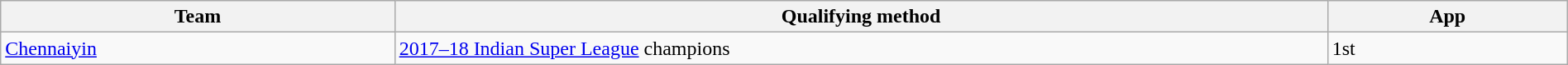<table class="wikitable" style="table-layout:fixed;width:100%;">
<tr>
<th width=25%>Team</th>
<th width=60%>Qualifying method</th>
<th width=15%>App </th>
</tr>
<tr>
<td> <a href='#'>Chennaiyin</a></td>
<td><a href='#'>2017–18 Indian Super League</a> champions</td>
<td>1st</td>
</tr>
</table>
